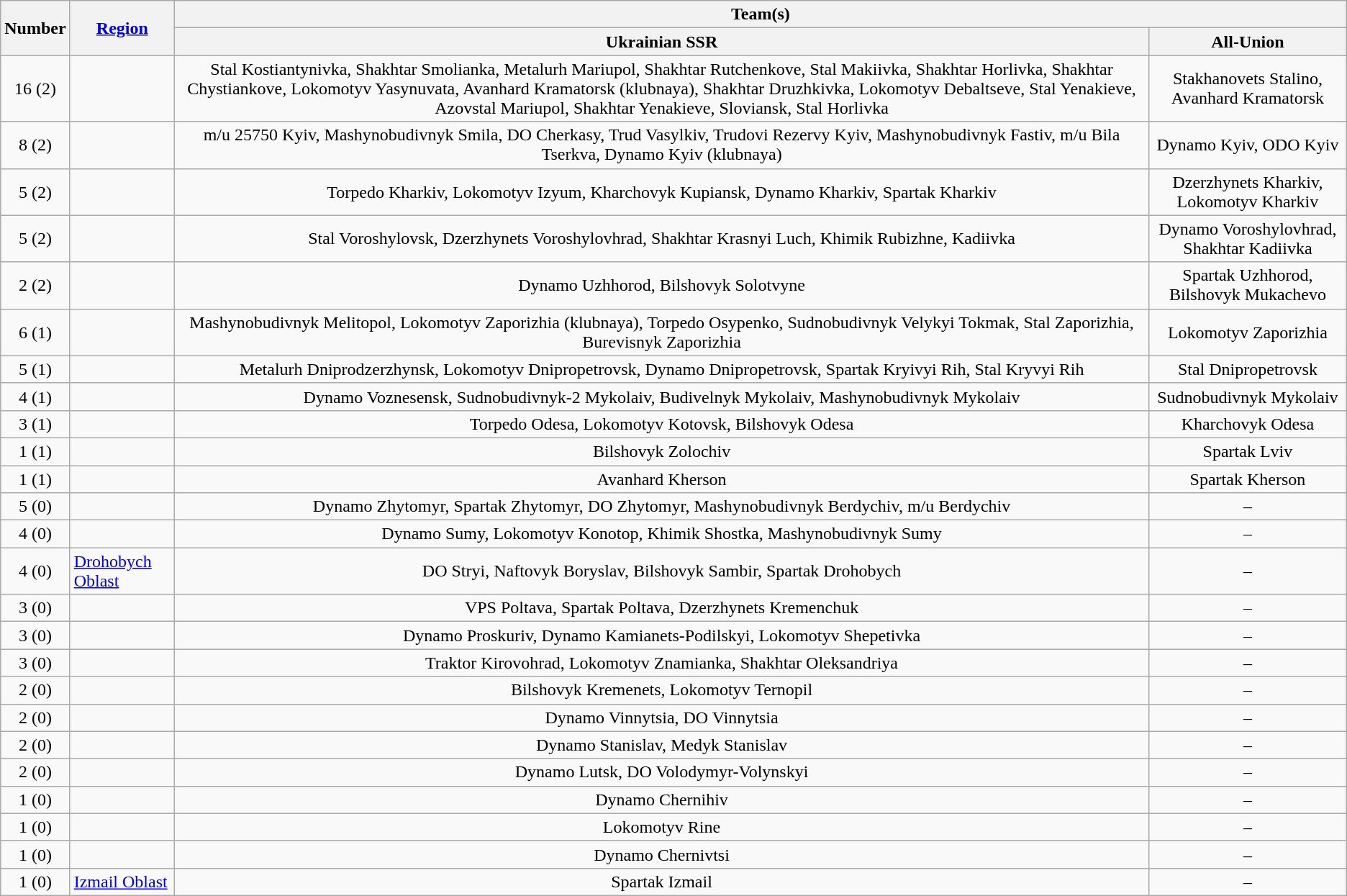<table class="wikitable" style="text-align:center">
<tr>
<th rowspan=2>Number</th>
<th rowspan=2><a href='#'>Region</a></th>
<th colspan=2>Team(s)</th>
</tr>
<tr>
<th>Ukrainian SSR</th>
<th>All-Union</th>
</tr>
<tr>
<td rowspan="1">16 (2)</td>
<td align="left"></td>
<td>Stal Kostiantynivka, Shakhtar Smolianka, Metalurh Mariupol, Shakhtar Rutchenkove, Stal Makiivka, Shakhtar Horlivka, Shakhtar Chystiankove, Lokomotyv Yasynuvata, Avanhard Kramatorsk (klubnaya), Shakhtar Druzhkivka, Lokomotyv Debaltseve, Stal Yenakieve, Azovstal Mariupol, Shakhtar Yenakieve, Sloviansk, Stal Horlivka</td>
<td>Stakhanovets Stalino, Avanhard Kramatorsk</td>
</tr>
<tr>
<td rowspan="1">8 (2)</td>
<td align="left"></td>
<td>m/u 25750 Kyiv, Mashynobudivnyk Smila, DO Cherkasy, Trud Vasylkiv, Trudovi Rezervy Kyiv, Mashynobudivnyk Fastiv, m/u Bila Tserkva, Dynamo Kyiv (klubnaya)</td>
<td>Dynamo Kyiv, ODO Kyiv</td>
</tr>
<tr>
<td rowspan="1">5 (2)</td>
<td align="left"></td>
<td>Torpedo Kharkiv, Lokomotyv Izyum, Kharchovyk Kupiansk, Dynamo Kharkiv, Spartak Kharkiv</td>
<td>Dzerzhynets Kharkiv, Lokomotyv Kharkiv</td>
</tr>
<tr>
<td rowspan="1">5 (2)</td>
<td align="left"></td>
<td>Stal Voroshylovsk, Dzerzhynets Voroshylovhrad, Shakhtar Krasnyi Luch, Khimik Rubizhne, Kadiivka</td>
<td>Dynamo Voroshylovhrad, Shakhtar Kadiivka</td>
</tr>
<tr>
<td rowspan="1">2 (2)</td>
<td align="left"></td>
<td>Dynamo Uzhhorod, Bilshovyk Solotvyne</td>
<td>Spartak Uzhhorod, Bilshovyk Mukachevo</td>
</tr>
<tr>
<td rowspan="1">6 (1)</td>
<td align="left"></td>
<td>Mashynobudivnyk Melitopol, Lokomotyv Zaporizhia (klubnaya), Torpedo Osypenko, Sudnobudivnyk Velykyi Tokmak, Stal Zaporizhia, Burevisnyk Zaporizhia</td>
<td>Lokomotyv Zaporizhia</td>
</tr>
<tr>
<td rowspan="1">5 (1)</td>
<td align="left"></td>
<td>Metalurh Dniprodzerzhynsk, Lokomotyv Dnipropetrovsk, Dynamo Dnipropetrovsk, Spartak Kryivyi Rih, Stal Kryvyi Rih</td>
<td>Stal Dnipropetrovsk</td>
</tr>
<tr>
<td rowspan="1">4 (1)</td>
<td align="left"></td>
<td>Dynamo Voznesensk, Sudnobudivnyk-2 Mykolaiv, Budivelnyk Mykolaiv, Mashynobudivnyk Mykolaiv</td>
<td>Sudnobudivnyk Mykolaiv</td>
</tr>
<tr>
<td rowspan="1">3 (1)</td>
<td align="left"></td>
<td>Torpedo Odesa, Lokomotyv Kotovsk, Bilshovyk Odesa</td>
<td>Kharchovyk Odesa</td>
</tr>
<tr>
<td rowspan="1">1 (1)</td>
<td align="left"></td>
<td>Bilshovyk Zolochiv</td>
<td>Spartak Lviv</td>
</tr>
<tr>
<td rowspan="1">1 (1)</td>
<td align="left"></td>
<td>Avanhard Kherson</td>
<td>Spartak Kherson</td>
</tr>
<tr>
<td rowspan="1">5 (0)</td>
<td align="left"></td>
<td>Dynamo Zhytomyr, Spartak Zhytomyr, DO Zhytomyr, Mashynobudivnyk Berdychiv, m/u Berdychiv</td>
<td>–</td>
</tr>
<tr>
<td rowspan="1">4 (0)</td>
<td align="left"></td>
<td>Dynamo Sumy, Lokomotyv Konotop, Khimik Shostka, Mashynobudivnyk Sumy</td>
<td>–</td>
</tr>
<tr>
<td rowspan="1">4 (0)</td>
<td align="left"> <a href='#'>Drohobych Oblast</a></td>
<td>DO Stryi, Naftovyk Boryslav, Bilshovyk Sambir, Spartak Drohobych</td>
<td>–</td>
</tr>
<tr>
<td rowspan="1">3 (0)</td>
<td align="left"></td>
<td>VPS Poltava, Spartak Poltava, Dzerzhynets Kremenchuk</td>
<td>–</td>
</tr>
<tr>
<td rowspan="1">3 (0)</td>
<td align="left"></td>
<td>Dynamo Proskuriv, Dynamo Kamianets-Podilskyi, Lokomotyv Shepetivka</td>
<td>–</td>
</tr>
<tr>
<td rowspan="1">3 (0)</td>
<td align="left"></td>
<td>Traktor Kirovohrad, Lokomotyv Znamianka, Shakhtar Oleksandriya</td>
<td>–</td>
</tr>
<tr>
<td rowspan="1">2 (0)</td>
<td align="left"></td>
<td>Bilshovyk Kremenets, Lokomotyv Ternopil</td>
<td>–</td>
</tr>
<tr>
<td rowspan="1">2 (0)</td>
<td align="left"></td>
<td>Dynamo Vinnytsia, DO Vinnytsia</td>
<td>–</td>
</tr>
<tr>
<td rowspan="1">2 (0)</td>
<td align="left"></td>
<td>Dynamo Stanislav, Medyk Stanislav</td>
<td>–</td>
</tr>
<tr>
<td rowspan="1">2 (0)</td>
<td align="left"></td>
<td>Dynamo Lutsk, DO Volodymyr-Volynskyi</td>
<td>–</td>
</tr>
<tr>
<td rowspan="1">1 (0)</td>
<td align="left"></td>
<td>Dynamo Chernihiv</td>
<td>–</td>
</tr>
<tr>
<td rowspan="1">1 (0)</td>
<td align="left"></td>
<td>Lokomotyv Rine</td>
<td>–</td>
</tr>
<tr>
<td rowspan="1">1 (0)</td>
<td align="left"></td>
<td>Dynamo Chernivtsi</td>
<td>–</td>
</tr>
<tr>
<td rowspan="1">1 (0)</td>
<td align="left"> <a href='#'>Izmail Oblast</a></td>
<td>Spartak Izmail</td>
<td>–</td>
</tr>
</table>
